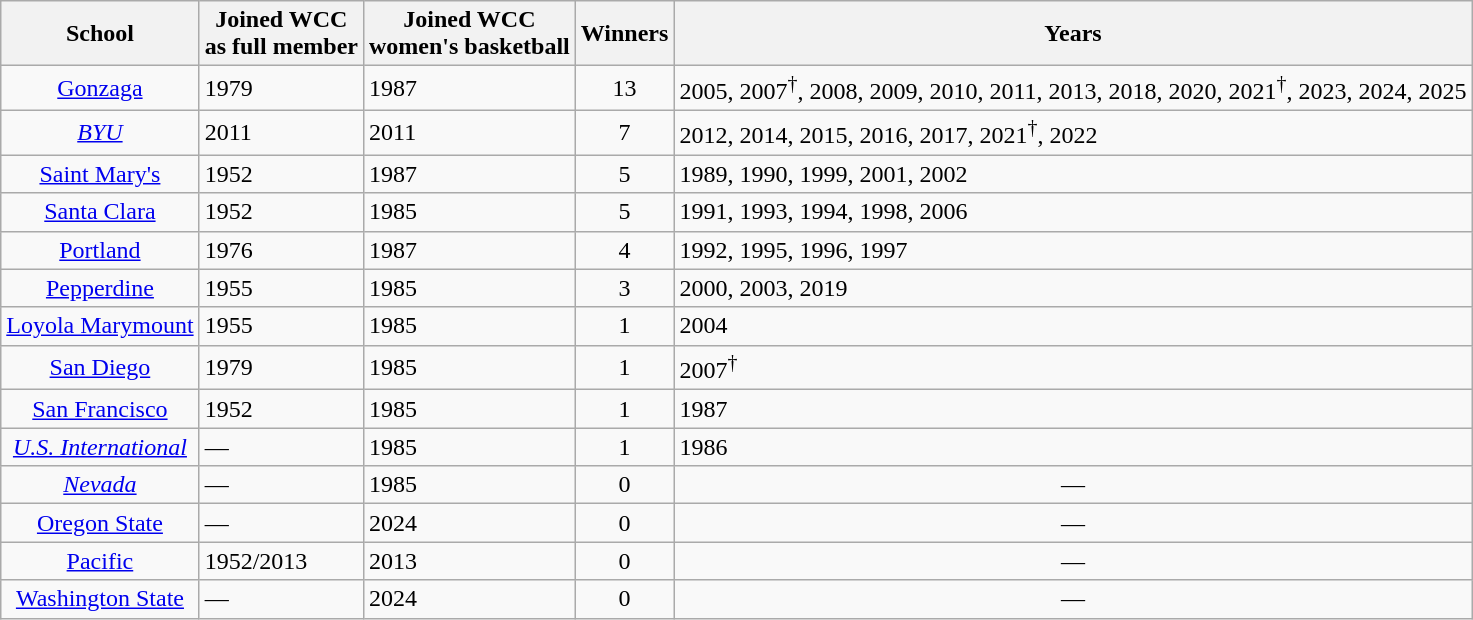<table class="wikitable" border="1">
<tr>
<th>School</th>
<th>Joined WCC<br>as full member</th>
<th>Joined WCC<br> women's basketball</th>
<th>Winners</th>
<th>Years</th>
</tr>
<tr>
<td align="center"><a href='#'>Gonzaga</a></td>
<td>1979</td>
<td>1987</td>
<td align="center">13</td>
<td>2005, 2007<sup>†</sup>, 2008, 2009, 2010, 2011, 2013, 2018, 2020, 2021<sup>†</sup>, 2023, 2024, 2025</td>
</tr>
<tr>
<td align="center"><em><a href='#'>BYU</a></em></td>
<td>2011</td>
<td>2011</td>
<td align="center">7</td>
<td>2012, 2014, 2015, 2016, 2017, 2021<sup>†</sup>, 2022</td>
</tr>
<tr>
<td align="center"><a href='#'>Saint Mary's</a></td>
<td>1952</td>
<td>1987</td>
<td align="center">5</td>
<td>1989, 1990, 1999, 2001, 2002</td>
</tr>
<tr>
<td align="center"><a href='#'>Santa Clara</a></td>
<td>1952</td>
<td>1985</td>
<td align="center">5</td>
<td>1991, 1993, 1994, 1998, 2006</td>
</tr>
<tr>
<td align="center"><a href='#'>Portland</a></td>
<td>1976</td>
<td>1987</td>
<td align="center">4</td>
<td>1992, 1995, 1996, 1997</td>
</tr>
<tr>
<td align="center"><a href='#'>Pepperdine</a></td>
<td>1955</td>
<td>1985</td>
<td align="center">3</td>
<td>2000, 2003, 2019</td>
</tr>
<tr>
<td align="center"><a href='#'>Loyola Marymount</a></td>
<td>1955</td>
<td>1985</td>
<td align="center">1</td>
<td>2004</td>
</tr>
<tr>
<td align="center"><a href='#'>San Diego</a></td>
<td>1979</td>
<td>1985</td>
<td align="center">1</td>
<td>2007<sup>†</sup></td>
</tr>
<tr>
<td align="center"><a href='#'>San Francisco</a></td>
<td>1952</td>
<td>1985</td>
<td align="center">1</td>
<td>1987</td>
</tr>
<tr>
<td align="center"><em><a href='#'>U.S. International</a></em></td>
<td>—</td>
<td>1985</td>
<td align="center">1</td>
<td>1986</td>
</tr>
<tr>
<td align="center"><em><a href='#'>Nevada</a></em></td>
<td>—</td>
<td>1985</td>
<td align="center">0</td>
<td align="center">—</td>
</tr>
<tr>
<td align="center"><a href='#'>Oregon State</a></td>
<td>—</td>
<td>2024</td>
<td align=center>0</td>
<td align=center>—</td>
</tr>
<tr>
<td align="center"><a href='#'>Pacific</a></td>
<td>1952/2013</td>
<td>2013</td>
<td align="center">0</td>
<td align="center">—</td>
</tr>
<tr>
<td align="center"><a href='#'>Washington State</a></td>
<td>—</td>
<td>2024</td>
<td align=center>0</td>
<td align=center>—</td>
</tr>
</table>
